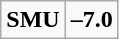<table class="wikitable" style="border: none;">
<tr align="center">
</tr>
<tr align="center">
<td><strong>SMU</strong></td>
<td><strong>–7.0</strong></td>
</tr>
</table>
